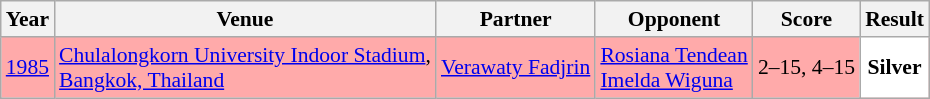<table class="sortable wikitable" style="font-size: 90%;">
<tr>
<th>Year</th>
<th>Venue</th>
<th>Partner</th>
<th>Opponent</th>
<th>Score</th>
<th>Result</th>
</tr>
<tr style="background:#FFAAAA">
<td align="center"><a href='#'>1985</a></td>
<td align="left"><a href='#'>Chulalongkorn University Indoor Stadium</a>, <br> <a href='#'>Bangkok, Thailand</a></td>
<td align="left"> <a href='#'>Verawaty Fadjrin</a></td>
<td align="left"> <a href='#'>Rosiana Tendean</a> <br>  <a href='#'>Imelda Wiguna</a></td>
<td align="left">2–15, 4–15</td>
<td style="text-align: center; background:white"> <strong>Silver</strong></td>
</tr>
</table>
